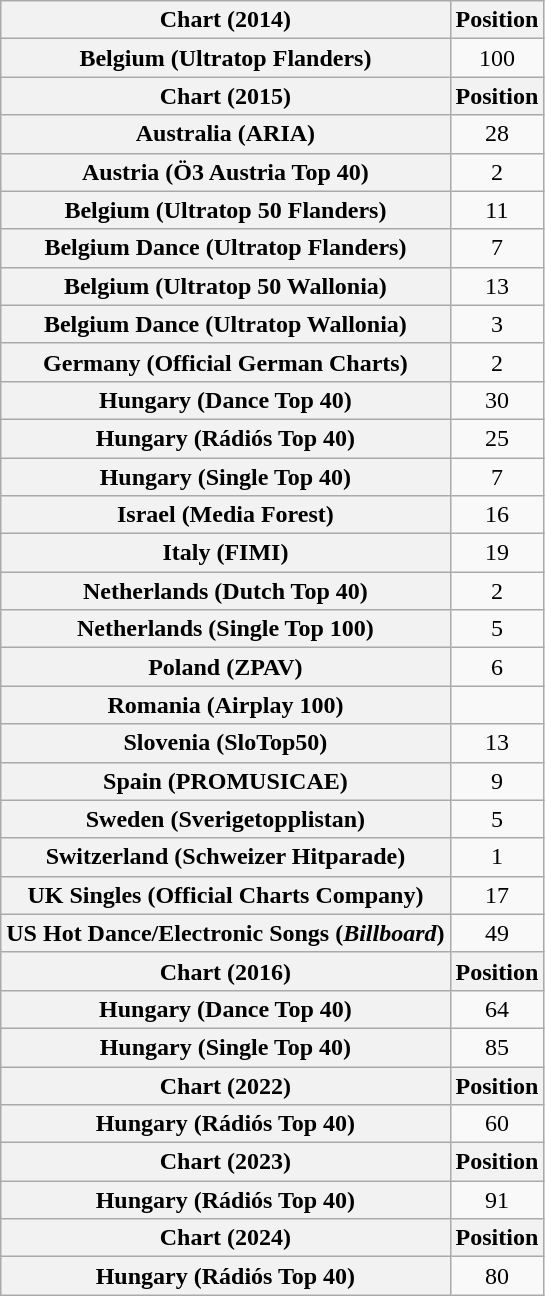<table class="wikitable plainrowheaders" style="text-align:center">
<tr>
<th scope="col">Chart (2014)</th>
<th scope="col">Position</th>
</tr>
<tr>
<th scope="row">Belgium (Ultratop Flanders)</th>
<td>100</td>
</tr>
<tr>
<th scope="col">Chart (2015)</th>
<th scope="col">Position</th>
</tr>
<tr>
<th scope="row">Australia (ARIA)</th>
<td>28</td>
</tr>
<tr>
<th scope="row">Austria (Ö3 Austria Top 40)</th>
<td>2</td>
</tr>
<tr>
<th scope="row">Belgium (Ultratop 50 Flanders)</th>
<td>11</td>
</tr>
<tr>
<th scope="row">Belgium Dance (Ultratop Flanders)</th>
<td>7</td>
</tr>
<tr>
<th scope="row">Belgium (Ultratop 50 Wallonia)</th>
<td>13</td>
</tr>
<tr>
<th scope="row">Belgium Dance (Ultratop Wallonia)</th>
<td>3</td>
</tr>
<tr>
<th scope="row">Germany (Official German Charts)</th>
<td>2</td>
</tr>
<tr>
<th scope="row">Hungary (Dance Top 40)</th>
<td>30</td>
</tr>
<tr>
<th scope="row">Hungary (Rádiós Top 40)</th>
<td>25</td>
</tr>
<tr>
<th scope="row">Hungary (Single Top 40)</th>
<td>7</td>
</tr>
<tr>
<th scope="row">Israel (Media Forest)</th>
<td>16</td>
</tr>
<tr>
<th scope="row">Italy (FIMI)</th>
<td>19</td>
</tr>
<tr>
<th scope="row">Netherlands (Dutch Top 40)</th>
<td>2</td>
</tr>
<tr>
<th scope="row">Netherlands (Single Top 100)</th>
<td>5</td>
</tr>
<tr>
<th scope="row">Poland (ZPAV)</th>
<td>6</td>
</tr>
<tr>
<th scope="row">Romania (Airplay 100)</th>
<td></td>
</tr>
<tr>
<th scope="row">Slovenia (SloTop50)</th>
<td align=center>13</td>
</tr>
<tr>
<th scope="row">Spain (PROMUSICAE)</th>
<td>9</td>
</tr>
<tr>
<th scope="row">Sweden (Sverigetopplistan)</th>
<td>5</td>
</tr>
<tr>
<th scope="row">Switzerland (Schweizer Hitparade)</th>
<td>1</td>
</tr>
<tr>
<th scope="row">UK Singles (Official Charts Company)</th>
<td>17</td>
</tr>
<tr>
<th scope="row">US Hot Dance/Electronic Songs (<em>Billboard</em>)</th>
<td>49</td>
</tr>
<tr>
<th scope="col">Chart (2016)</th>
<th scope="col">Position</th>
</tr>
<tr>
<th scope="row">Hungary (Dance Top 40)</th>
<td>64</td>
</tr>
<tr>
<th scope="row">Hungary (Single Top 40)</th>
<td>85</td>
</tr>
<tr>
<th scope="col">Chart (2022)</th>
<th scope="col">Position</th>
</tr>
<tr>
<th scope="row">Hungary (Rádiós Top 40)</th>
<td>60</td>
</tr>
<tr>
<th scope="col">Chart (2023)</th>
<th scope="col">Position</th>
</tr>
<tr>
<th scope="row">Hungary (Rádiós Top 40)</th>
<td>91</td>
</tr>
<tr>
<th scope="col">Chart (2024)</th>
<th scope="col">Position</th>
</tr>
<tr>
<th scope="row">Hungary (Rádiós Top 40)</th>
<td>80</td>
</tr>
</table>
